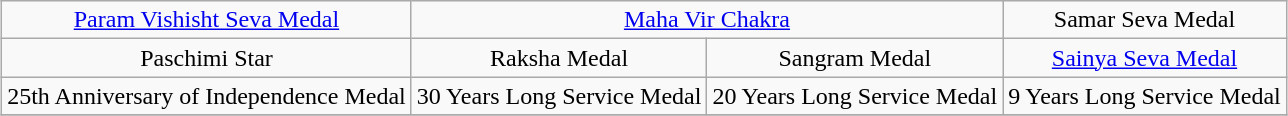<table class="wikitable" style="margin:1em auto; text-align:center;">
<tr>
<td colspan="1"><a href='#'>Param Vishisht Seva Medal</a></td>
<td colspan= "2" style="text-align:center;"><a href='#'>Maha Vir Chakra</a></td>
<td colspan="1">Samar Seva Medal</td>
</tr>
<tr>
<td>Paschimi Star</td>
<td>Raksha Medal</td>
<td>Sangram Medal</td>
<td><a href='#'>Sainya Seva Medal</a></td>
</tr>
<tr>
<td>25th Anniversary of Independence Medal</td>
<td>30 Years Long Service Medal</td>
<td>20 Years Long Service Medal</td>
<td>9 Years Long Service Medal</td>
</tr>
<tr>
</tr>
</table>
